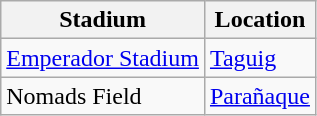<table class="wikitable sortable">
<tr>
<th>Stadium</th>
<th>Location</th>
</tr>
<tr>
<td><a href='#'>Emperador Stadium</a></td>
<td><a href='#'>Taguig</a></td>
</tr>
<tr>
<td>Nomads Field</td>
<td><a href='#'>Parañaque</a></td>
</tr>
</table>
